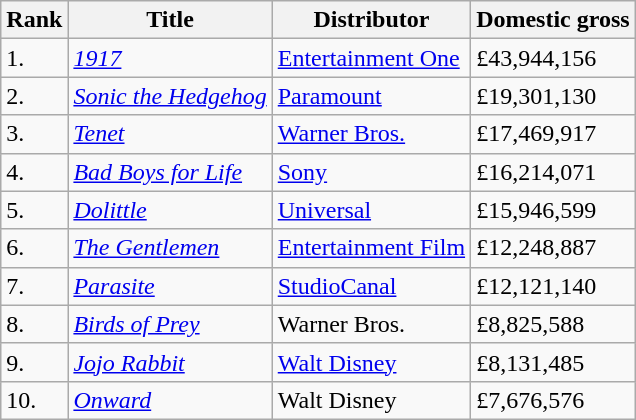<table class="wikitable sortable" style="margin:auto; margin:auto;">
<tr>
<th>Rank</th>
<th>Title</th>
<th>Distributor</th>
<th>Domestic gross</th>
</tr>
<tr>
<td>1.</td>
<td><em><a href='#'>1917</a></em></td>
<td><a href='#'>Entertainment One</a></td>
<td>£43,944,156</td>
</tr>
<tr>
<td>2.</td>
<td><em><a href='#'>Sonic the Hedgehog</a></em></td>
<td><a href='#'>Paramount</a></td>
<td>£19,301,130</td>
</tr>
<tr>
<td>3.</td>
<td><em><a href='#'>Tenet</a></em></td>
<td><a href='#'>Warner Bros.</a></td>
<td>£17,469,917</td>
</tr>
<tr>
<td>4.</td>
<td><em><a href='#'>Bad Boys for Life</a></em></td>
<td><a href='#'>Sony</a></td>
<td>£16,214,071</td>
</tr>
<tr>
<td>5.</td>
<td><em><a href='#'>Dolittle</a></em></td>
<td><a href='#'>Universal</a></td>
<td>£15,946,599</td>
</tr>
<tr>
<td>6.</td>
<td><em><a href='#'>The Gentlemen</a></em></td>
<td><a href='#'>Entertainment Film</a></td>
<td>£12,248,887</td>
</tr>
<tr>
<td>7.</td>
<td><em><a href='#'>Parasite</a></em></td>
<td><a href='#'>StudioCanal</a></td>
<td>£12,121,140</td>
</tr>
<tr>
<td>8.</td>
<td><em><a href='#'>Birds of Prey</a></em></td>
<td>Warner Bros.</td>
<td>£8,825,588</td>
</tr>
<tr>
<td>9.</td>
<td><em><a href='#'>Jojo Rabbit</a></em></td>
<td><a href='#'>Walt Disney</a></td>
<td>£8,131,485</td>
</tr>
<tr>
<td>10.</td>
<td><em><a href='#'>Onward</a></em></td>
<td>Walt Disney</td>
<td>£7,676,576</td>
</tr>
</table>
